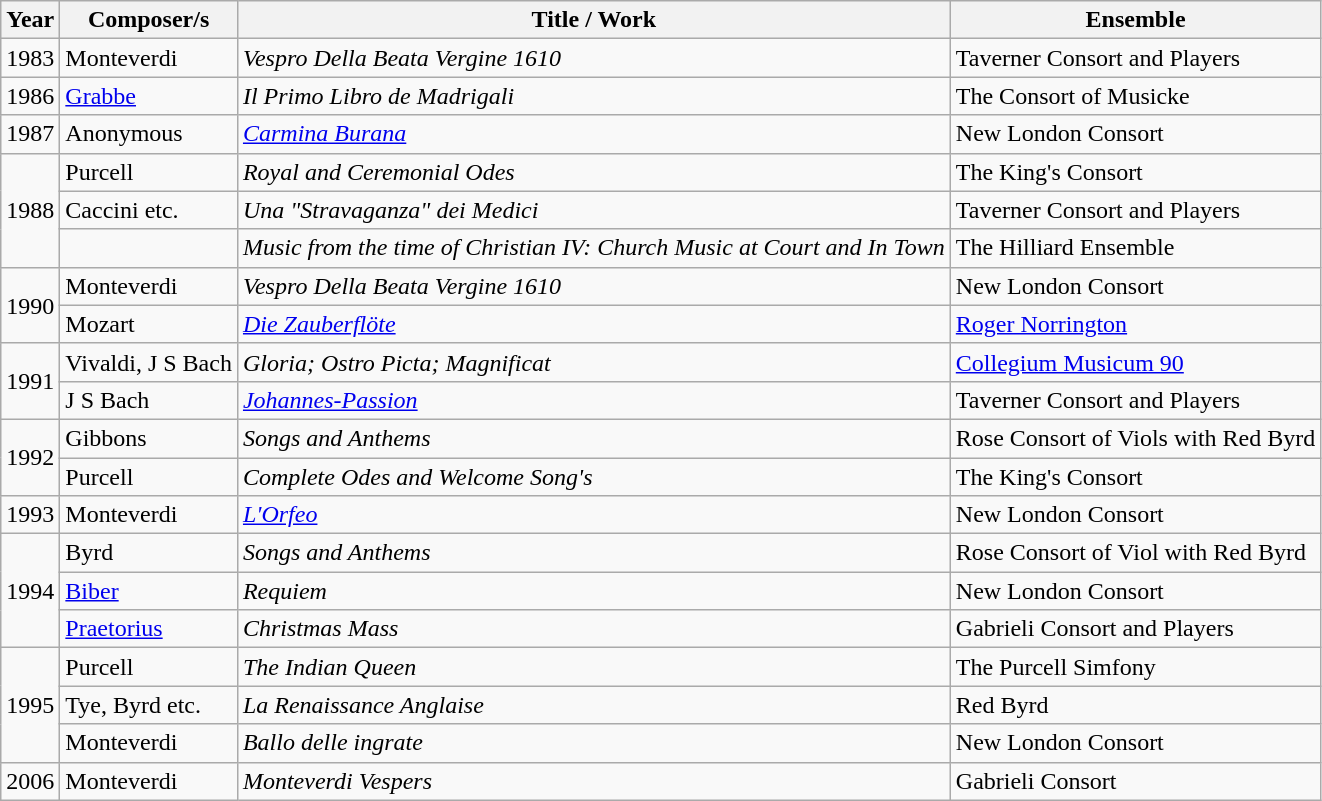<table class="wikitable sortable">
<tr>
<th scope="col">Year</th>
<th scope="col">Composer/s</th>
<th scope="col">Title / Work</th>
<th scope="col">Ensemble</th>
</tr>
<tr>
<td>1983</td>
<td>Monteverdi</td>
<td><em>Vespro Della Beata Vergine 1610</em></td>
<td>Taverner Consort and Players</td>
</tr>
<tr>
<td>1986</td>
<td><a href='#'>Grabbe</a></td>
<td><em>Il Primo Libro de Madrigali</em></td>
<td>The Consort of Musicke</td>
</tr>
<tr>
<td>1987</td>
<td>Anonymous</td>
<td><em><a href='#'>Carmina Burana</a></em></td>
<td>New London Consort</td>
</tr>
<tr>
<td rowspan="3">1988</td>
<td>Purcell</td>
<td><em>Royal and Ceremonial Odes</em></td>
<td>The King's Consort</td>
</tr>
<tr>
<td>Caccini etc.</td>
<td><em>Una "Stravaganza" dei Medici</em></td>
<td>Taverner Consort and Players</td>
</tr>
<tr>
<td></td>
<td><em>Music from the time of Christian IV: Church Music at Court and In Town</em></td>
<td>The Hilliard Ensemble</td>
</tr>
<tr>
<td rowspan="2">1990</td>
<td>Monteverdi</td>
<td><em>Vespro Della Beata Vergine 1610</em></td>
<td>New London Consort</td>
</tr>
<tr>
<td>Mozart</td>
<td><em><a href='#'>Die Zauberflöte</a></em></td>
<td><a href='#'>Roger Norrington</a></td>
</tr>
<tr>
<td rowspan="2">1991</td>
<td>Vivaldi, J S Bach</td>
<td><em>Gloria; Ostro Picta; Magnificat</em></td>
<td><a href='#'>Collegium Musicum 90</a></td>
</tr>
<tr>
<td>J S Bach</td>
<td><em><a href='#'>Johannes-Passion</a></em></td>
<td>Taverner Consort and Players</td>
</tr>
<tr>
<td rowspan="2">1992</td>
<td>Gibbons</td>
<td><em>Songs and Anthems</em></td>
<td>Rose Consort of Viols with Red Byrd</td>
</tr>
<tr>
<td>Purcell</td>
<td><em>Complete Odes and Welcome Song's</em></td>
<td>The King's Consort</td>
</tr>
<tr>
<td>1993</td>
<td>Monteverdi</td>
<td><em><a href='#'>L'Orfeo</a></em></td>
<td>New London Consort</td>
</tr>
<tr>
<td rowspan="3">1994</td>
<td>Byrd</td>
<td><em>Songs and Anthems</em></td>
<td>Rose Consort of Viol with Red Byrd</td>
</tr>
<tr>
<td><a href='#'>Biber</a></td>
<td><em>Requiem</em></td>
<td>New London Consort</td>
</tr>
<tr>
<td><a href='#'>Praetorius</a></td>
<td><em>Christmas Mass</em></td>
<td>Gabrieli Consort and Players</td>
</tr>
<tr>
<td rowspan="3">1995</td>
<td>Purcell</td>
<td><em>The Indian Queen</em></td>
<td>The Purcell Simfony</td>
</tr>
<tr>
<td>Tye, Byrd etc.</td>
<td><em>La Renaissance Anglaise</em></td>
<td>Red Byrd</td>
</tr>
<tr>
<td>Monteverdi</td>
<td><em>Ballo delle ingrate</em></td>
<td>New London Consort</td>
</tr>
<tr>
<td>2006</td>
<td>Monteverdi</td>
<td><em>Monteverdi Vespers</em></td>
<td>Gabrieli Consort</td>
</tr>
</table>
